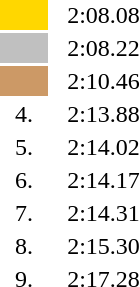<table style="text-align:center">
<tr>
<td width=30 bgcolor=gold></td>
<td align=left></td>
<td width=60>2:08.08</td>
</tr>
<tr>
<td bgcolor=silver></td>
<td align=left></td>
<td>2:08.22</td>
</tr>
<tr>
<td bgcolor=cc9966></td>
<td align=left></td>
<td>2:10.46</td>
</tr>
<tr>
<td>4.</td>
<td align=left></td>
<td>2:13.88</td>
</tr>
<tr>
<td>5.</td>
<td align=left></td>
<td>2:14.02</td>
</tr>
<tr>
<td>6.</td>
<td align=left></td>
<td>2:14.17</td>
</tr>
<tr>
<td>7.</td>
<td align=left></td>
<td>2:14.31</td>
</tr>
<tr>
<td>8.</td>
<td align=left></td>
<td>2:15.30</td>
</tr>
<tr>
<td>9.</td>
<td align=left></td>
<td>2:17.28</td>
</tr>
</table>
